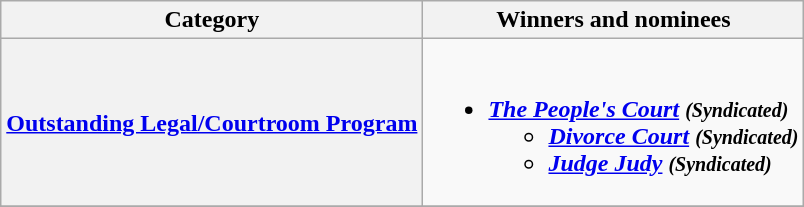<table class="wikitable sortable">
<tr>
<th scope="col">Category</th>
<th scope="col">Winners and nominees</th>
</tr>
<tr>
<th scope="row"><a href='#'>Outstanding Legal/Courtroom Program</a></th>
<td><br><ul><li><strong><em><a href='#'>The People's Court</a><em> <small>(Syndicated)</small><strong><ul><li></em><a href='#'>Divorce Court</a><em> <small>(Syndicated)</small></li><li></em><a href='#'>Judge Judy</a><em> <small>(Syndicated)</small></li></ul></li></ul></td>
</tr>
<tr>
</tr>
</table>
